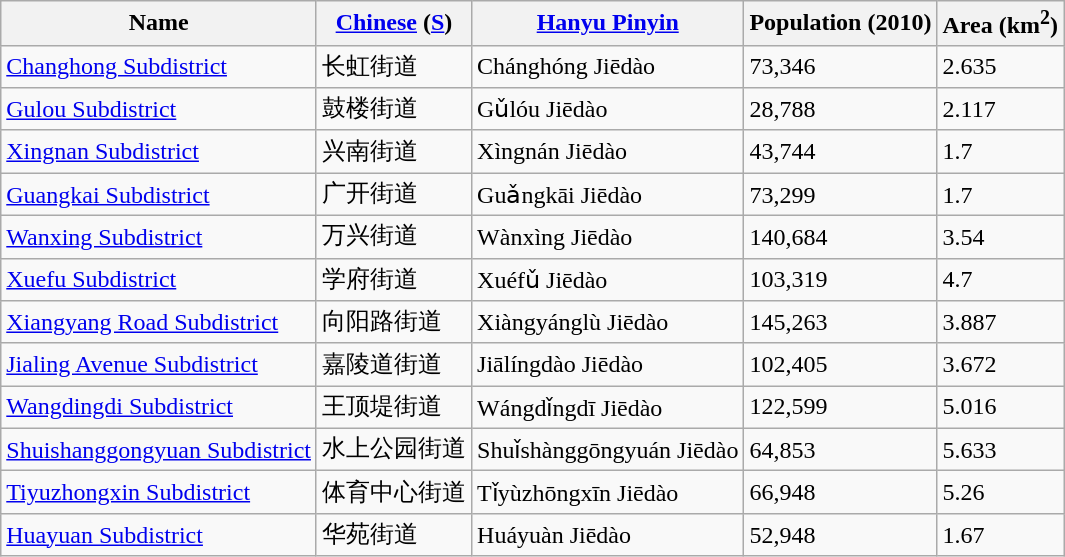<table class="wikitable">
<tr>
<th>Name</th>
<th><a href='#'>Chinese</a> (<a href='#'>S</a>)</th>
<th><a href='#'>Hanyu Pinyin</a></th>
<th>Population (2010)</th>
<th>Area (km<sup>2</sup>)</th>
</tr>
<tr>
<td><a href='#'>Changhong Subdistrict</a></td>
<td>长虹街道</td>
<td>Chánghóng Jiēdào</td>
<td>73,346</td>
<td>2.635</td>
</tr>
<tr>
<td><a href='#'>Gulou Subdistrict</a></td>
<td>鼓楼街道</td>
<td>Gǔlóu Jiēdào</td>
<td>28,788</td>
<td>2.117</td>
</tr>
<tr>
<td><a href='#'>Xingnan Subdistrict</a></td>
<td>兴南街道</td>
<td>Xìngnán Jiēdào</td>
<td>43,744</td>
<td>1.7</td>
</tr>
<tr>
<td><a href='#'>Guangkai Subdistrict</a></td>
<td>广开街道</td>
<td>Guǎngkāi Jiēdào</td>
<td>73,299</td>
<td>1.7</td>
</tr>
<tr>
<td><a href='#'>Wanxing Subdistrict</a></td>
<td>万兴街道</td>
<td>Wànxìng Jiēdào</td>
<td>140,684</td>
<td>3.54</td>
</tr>
<tr>
<td><a href='#'>Xuefu Subdistrict</a></td>
<td>学府街道</td>
<td>Xuéfǔ Jiēdào</td>
<td>103,319</td>
<td>4.7</td>
</tr>
<tr>
<td><a href='#'>Xiangyang Road Subdistrict</a></td>
<td>向阳路街道</td>
<td>Xiàngyánglù Jiēdào</td>
<td>145,263</td>
<td>3.887</td>
</tr>
<tr>
<td><a href='#'>Jialing Avenue Subdistrict</a></td>
<td>嘉陵道街道</td>
<td>Jiālíngdào Jiēdào</td>
<td>102,405</td>
<td>3.672</td>
</tr>
<tr>
<td><a href='#'>Wangdingdi Subdistrict</a></td>
<td>王顶堤街道</td>
<td>Wángdǐngdī Jiēdào</td>
<td>122,599</td>
<td>5.016</td>
</tr>
<tr>
<td><a href='#'>Shuishanggongyuan Subdistrict</a></td>
<td>水上公园街道</td>
<td>Shuǐshànggōngyuán Jiēdào</td>
<td>64,853</td>
<td>5.633</td>
</tr>
<tr>
<td><a href='#'>Tiyuzhongxin Subdistrict</a></td>
<td>体育中心街道</td>
<td>Tǐyùzhōngxīn Jiēdào</td>
<td>66,948</td>
<td>5.26</td>
</tr>
<tr>
<td><a href='#'>Huayuan Subdistrict</a></td>
<td>华苑街道</td>
<td>Huáyuàn Jiēdào</td>
<td>52,948</td>
<td>1.67</td>
</tr>
</table>
